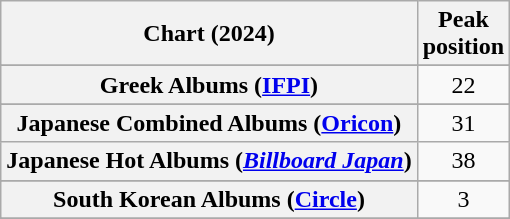<table class="wikitable sortable plainrowheaders" style="text-align:center">
<tr>
<th scope="col">Chart (2024)</th>
<th scope="col">Peak<br>position</th>
</tr>
<tr>
</tr>
<tr>
</tr>
<tr>
<th scope="row">Greek Albums (<a href='#'>IFPI</a>)</th>
<td>22</td>
</tr>
<tr>
</tr>
<tr>
</tr>
<tr>
<th scope="row">Japanese Combined Albums (<a href='#'>Oricon</a>)</th>
<td>31</td>
</tr>
<tr>
<th scope="row">Japanese Hot Albums (<em><a href='#'>Billboard Japan</a></em>)</th>
<td>38</td>
</tr>
<tr>
</tr>
<tr>
<th scope="row">South Korean Albums (<a href='#'>Circle</a>)</th>
<td>3</td>
</tr>
<tr>
</tr>
<tr>
</tr>
</table>
